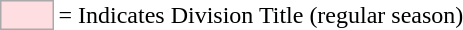<table>
<tr>
<td style="background-color:#FFDEE2; border:1px solid #aaaaaa; width:2em;"></td>
<td>= Indicates Division Title (regular season)</td>
</tr>
</table>
